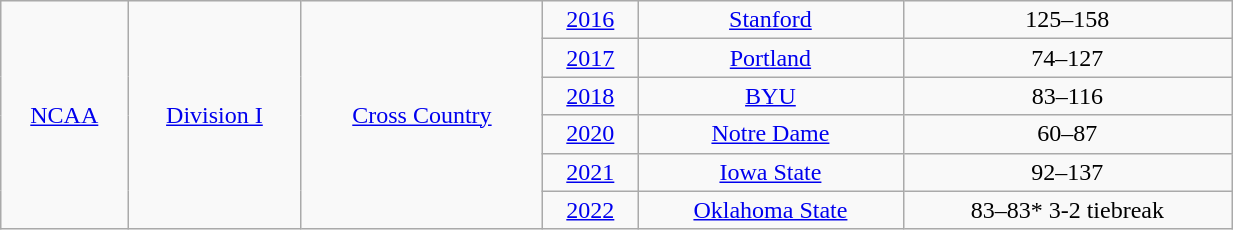<table class="wikitable" width="65%">
<tr align="center">
<td rowspan="6"><a href='#'>NCAA</a></td>
<td rowspan="6"><a href='#'>Division I</a></td>
<td rowspan="6"><a href='#'>Cross Country</a></td>
<td><a href='#'>2016</a></td>
<td><a href='#'>Stanford</a></td>
<td>125–158</td>
</tr>
<tr align="center">
<td><a href='#'>2017</a></td>
<td><a href='#'>Portland</a></td>
<td>74–127</td>
</tr>
<tr align="center">
<td><a href='#'>2018</a></td>
<td><a href='#'>BYU</a></td>
<td>83–116</td>
</tr>
<tr align="center">
<td><a href='#'>2020</a></td>
<td><a href='#'>Notre Dame</a></td>
<td>60–87</td>
</tr>
<tr align="center">
<td><a href='#'>2021</a></td>
<td><a href='#'>Iowa State</a></td>
<td>92–137</td>
</tr>
<tr align="center">
<td><a href='#'>2022</a></td>
<td><a href='#'>Oklahoma State</a></td>
<td>83–83* 3-2 tiebreak</td>
</tr>
</table>
